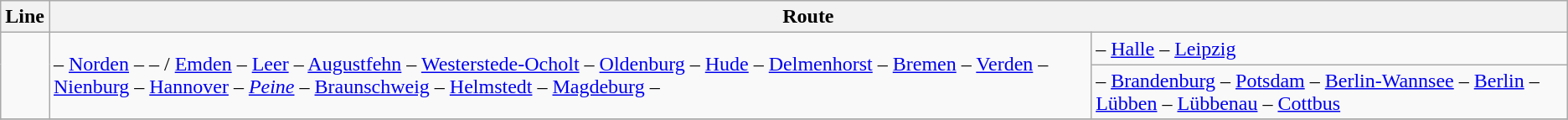<table class="wikitable">
<tr>
<th>Line</th>
<th colspan="2">Route</th>
</tr>
<tr>
<td rowspan="2"></td>
<td rowspan="2">  – <a href='#'>Norden</a> –  – /  <a href='#'>Emden</a> – <a href='#'>Leer</a> – <a href='#'>Augustfehn</a> – <a href='#'>Westerstede-Ocholt</a> –  <a href='#'>Oldenburg</a> – <a href='#'>Hude</a> – <a href='#'>Delmenhorst</a> – <a href='#'>Bremen</a> – <a href='#'>Verden</a> – <a href='#'>Nienburg</a> – <a href='#'>Hannover</a> – <em><a href='#'>Peine</a></em> – <a href='#'>Braunschweig</a> – <a href='#'>Helmstedt</a> – <a href='#'>Magdeburg</a> –</td>
<td>– <a href='#'>Halle</a> – <a href='#'>Leipzig</a></td>
</tr>
<tr>
<td>– <a href='#'>Brandenburg</a> – <a href='#'>Potsdam</a> – <a href='#'>Berlin-Wannsee</a> – <a href='#'>Berlin</a> –   <a href='#'>Lübben</a> – <a href='#'>Lübbenau</a> – <a href='#'>Cottbus</a></td>
</tr>
<tr>
</tr>
</table>
